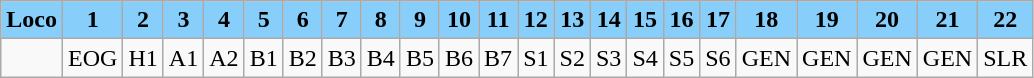<table class="wikitable plainrowheaders unsortable" style="text-align:center">
<tr>
<th scope="col" rowspan="1" style="background:lightskyblue;">Loco</th>
<th scope="col" rowspan="1" style="background:lightskyblue;">1</th>
<th scope="col" rowspan="1" style="background:lightskyblue;">2</th>
<th scope="col" rowspan="1" style="background:lightskyblue;">3</th>
<th scope="col" rowspan="1" style="background:lightskyblue;">4</th>
<th scope="col" rowspan="1" style="background:lightskyblue;">5</th>
<th scope="col" rowspan="1" style="background:lightskyblue;">6</th>
<th scope="col" rowspan="1" style="background:lightskyblue;">7</th>
<th scope="col" rowspan="1" style="background:lightskyblue;">8</th>
<th scope="col" rowspan="1" style="background:lightskyblue;">9</th>
<th scope="col" rowspan="1" style="background:lightskyblue;">10</th>
<th scope="col" rowspan="1" style="background:lightskyblue;">11</th>
<th scope="col" rowspan="1" style="background:lightskyblue;">12</th>
<th scope="col" rowspan="1" style="background:lightskyblue;">13</th>
<th scope="col" rowspan="1" style="background:lightskyblue;">14</th>
<th scope="col" rowspan="1" style="background:lightskyblue;">15</th>
<th scope="col" rowspan="1" style="background:lightskyblue;">16</th>
<th scope="col" rowspan="1" style="background:lightskyblue;">17</th>
<th scope="col" rowspan="1" style="background:lightskyblue;">18</th>
<th scope="col" rowspan="1" style="background:lightskyblue;">19</th>
<th rowspan="1" scope="col" style="background:lightskyblue;">20</th>
<th rowspan="1" scope="col" style="background:lightskyblue;">21</th>
<th rowspan="1" scope="col" style="background:lightskyblue;">22</th>
</tr>
<tr>
<td></td>
<td>EOG</td>
<td>H1</td>
<td>A1</td>
<td>A2</td>
<td>B1</td>
<td>B2</td>
<td>B3</td>
<td>B4</td>
<td>B5</td>
<td>B6</td>
<td>B7</td>
<td>S1</td>
<td>S2</td>
<td>S3</td>
<td>S4</td>
<td>S5</td>
<td>S6</td>
<td>GEN</td>
<td>GEN</td>
<td>GEN</td>
<td>GEN</td>
<td>SLR</td>
</tr>
</table>
